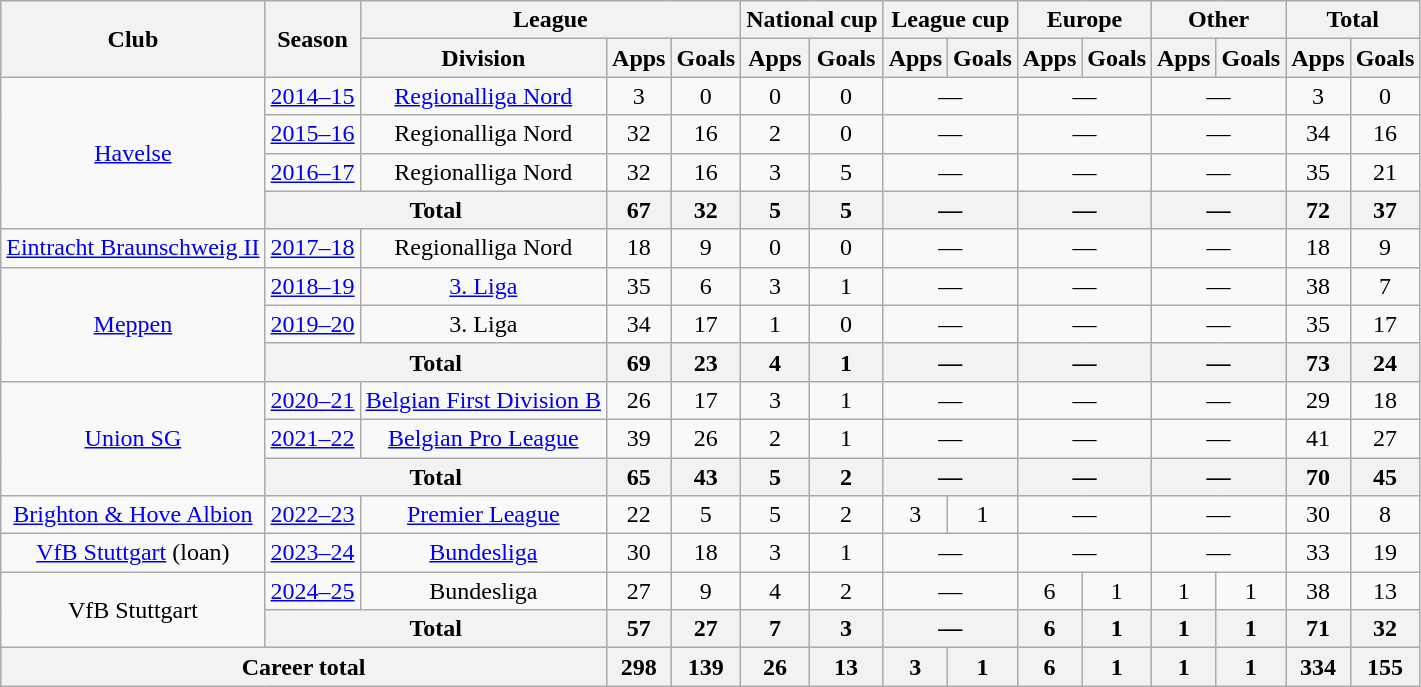<table class="wikitable" style="text-align:center">
<tr>
<th rowspan="2">Club</th>
<th rowspan="2">Season</th>
<th colspan="3">League</th>
<th colspan="2">National cup</th>
<th colspan="2">League cup</th>
<th colspan="2">Europe</th>
<th colspan="2">Other</th>
<th colspan="2">Total</th>
</tr>
<tr>
<th>Division</th>
<th>Apps</th>
<th>Goals</th>
<th>Apps</th>
<th>Goals</th>
<th>Apps</th>
<th>Goals</th>
<th>Apps</th>
<th>Goals</th>
<th>Apps</th>
<th>Goals</th>
<th>Apps</th>
<th>Goals</th>
</tr>
<tr>
<td rowspan="4"><a href='#'>Havelse</a></td>
<td><a href='#'>2014–15</a></td>
<td><a href='#'>Regionalliga Nord</a></td>
<td>3</td>
<td>0</td>
<td>0</td>
<td>0</td>
<td colspan="2">—</td>
<td colspan="2">—</td>
<td colspan="2">—</td>
<td>3</td>
<td>0</td>
</tr>
<tr>
<td><a href='#'>2015–16</a></td>
<td>Regionalliga Nord</td>
<td>32</td>
<td>16</td>
<td>2</td>
<td>0</td>
<td colspan="2">—</td>
<td colspan="2">—</td>
<td colspan="2">—</td>
<td>34</td>
<td>16</td>
</tr>
<tr>
<td><a href='#'>2016–17</a></td>
<td>Regionalliga Nord</td>
<td>32</td>
<td>16</td>
<td>3</td>
<td>5</td>
<td colspan="2">—</td>
<td colspan="2">—</td>
<td colspan="2">—</td>
<td>35</td>
<td>21</td>
</tr>
<tr>
<th colspan="2">Total</th>
<th>67</th>
<th>32</th>
<th>5</th>
<th>5</th>
<th colspan="2">—</th>
<th colspan="2">—</th>
<th colspan="2">—</th>
<th>72</th>
<th>37</th>
</tr>
<tr>
<td><a href='#'>Eintracht Braunschweig II</a></td>
<td><a href='#'>2017–18</a></td>
<td>Regionalliga Nord</td>
<td>18</td>
<td>9</td>
<td>0</td>
<td>0</td>
<td colspan="2">—</td>
<td colspan="2">—</td>
<td colspan="2">—</td>
<td>18</td>
<td>9</td>
</tr>
<tr>
<td rowspan="3"><a href='#'>Meppen</a></td>
<td><a href='#'>2018–19</a></td>
<td><a href='#'>3. Liga</a></td>
<td>35</td>
<td>6</td>
<td>3</td>
<td>1</td>
<td colspan="2">—</td>
<td colspan="2">—</td>
<td colspan="2">—</td>
<td>38</td>
<td>7</td>
</tr>
<tr>
<td><a href='#'>2019–20</a></td>
<td>3. Liga</td>
<td>34</td>
<td>17</td>
<td>1</td>
<td>0</td>
<td colspan="2">—</td>
<td colspan="2">—</td>
<td colspan="2">—</td>
<td>35</td>
<td>17</td>
</tr>
<tr>
<th colspan="2">Total</th>
<th>69</th>
<th>23</th>
<th>4</th>
<th>1</th>
<th colspan="2">—</th>
<th colspan="2">—</th>
<th colspan="2">—</th>
<th>73</th>
<th>24</th>
</tr>
<tr>
<td rowspan="3"><a href='#'>Union SG</a></td>
<td><a href='#'>2020–21</a></td>
<td><a href='#'>Belgian First Division B</a></td>
<td>26</td>
<td>17</td>
<td>3</td>
<td>1</td>
<td colspan="2">—</td>
<td colspan="2">—</td>
<td colspan="2">—</td>
<td>29</td>
<td>18</td>
</tr>
<tr>
<td><a href='#'>2021–22</a></td>
<td><a href='#'>Belgian Pro League</a></td>
<td>39</td>
<td>26</td>
<td>2</td>
<td>1</td>
<td colspan="2">—</td>
<td colspan="2">—</td>
<td colspan="2">—</td>
<td>41</td>
<td>27</td>
</tr>
<tr>
<th colspan="2">Total</th>
<th>65</th>
<th>43</th>
<th>5</th>
<th>2</th>
<th colspan="2">—</th>
<th colspan="2">—</th>
<th colspan="2">—</th>
<th>70</th>
<th>45</th>
</tr>
<tr>
<td><a href='#'>Brighton & Hove Albion</a></td>
<td><a href='#'>2022–23</a></td>
<td><a href='#'>Premier League</a></td>
<td>22</td>
<td>5</td>
<td>5</td>
<td>2</td>
<td>3</td>
<td>1</td>
<td colspan="2">—</td>
<td colspan="2">—</td>
<td>30</td>
<td>8</td>
</tr>
<tr>
<td><a href='#'>VfB Stuttgart</a> (loan)</td>
<td><a href='#'>2023–24</a></td>
<td><a href='#'>Bundesliga</a></td>
<td>30</td>
<td>18</td>
<td>3</td>
<td>1</td>
<td colspan="2">—</td>
<td colspan="2">—</td>
<td colspan="2">—</td>
<td>33</td>
<td>19</td>
</tr>
<tr>
<td rowspan="2">VfB Stuttgart</td>
<td><a href='#'>2024–25</a></td>
<td>Bundesliga</td>
<td>27</td>
<td>9</td>
<td>4</td>
<td>2</td>
<td colspan="2">—</td>
<td>6</td>
<td>1</td>
<td>1</td>
<td>1</td>
<td>38</td>
<td>13</td>
</tr>
<tr>
<th colspan="2">Total</th>
<th>57</th>
<th>27</th>
<th>7</th>
<th>3</th>
<th colspan="2">—</th>
<th>6</th>
<th>1</th>
<th>1</th>
<th>1</th>
<th>71</th>
<th>32</th>
</tr>
<tr>
<th colspan="3">Career total</th>
<th>298</th>
<th>139</th>
<th>26</th>
<th>13</th>
<th>3</th>
<th>1</th>
<th>6</th>
<th>1</th>
<th>1</th>
<th>1</th>
<th>334</th>
<th>155</th>
</tr>
</table>
